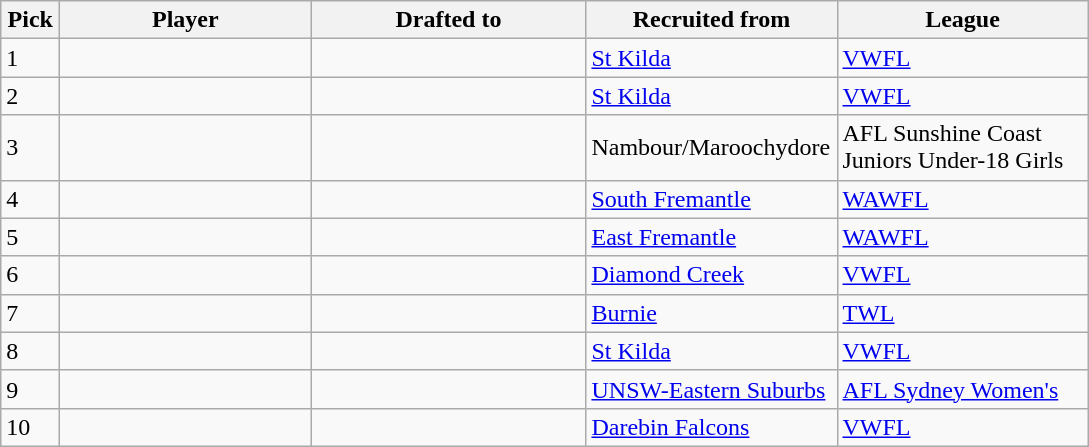<table class="wikitable sortable">
<tr>
<th scope="col" style="width:2em">Pick</th>
<th scope="col" style="width:10em">Player</th>
<th scope="col" style="width:11em">Drafted to</th>
<th scope="col" style="width:10em">Recruited from</th>
<th scope="col" style="width:10em">League</th>
</tr>
<tr>
<td>1</td>
<td></td>
<td></td>
<td><a href='#'>St Kilda</a></td>
<td><a href='#'>VWFL</a></td>
</tr>
<tr>
<td>2</td>
<td></td>
<td></td>
<td><a href='#'>St Kilda</a></td>
<td><a href='#'>VWFL</a></td>
</tr>
<tr>
<td>3</td>
<td></td>
<td></td>
<td>Nambour/Maroochydore</td>
<td>AFL Sunshine Coast Juniors Under-18 Girls</td>
</tr>
<tr>
<td>4</td>
<td></td>
<td></td>
<td><a href='#'>South Fremantle</a></td>
<td><a href='#'>WAWFL</a></td>
</tr>
<tr>
<td>5</td>
<td></td>
<td></td>
<td><a href='#'>East Fremantle</a></td>
<td><a href='#'>WAWFL</a></td>
</tr>
<tr>
<td>6</td>
<td></td>
<td></td>
<td><a href='#'>Diamond Creek</a></td>
<td><a href='#'>VWFL</a></td>
</tr>
<tr>
<td>7</td>
<td></td>
<td></td>
<td><a href='#'>Burnie</a></td>
<td><a href='#'>TWL</a></td>
</tr>
<tr>
<td>8</td>
<td></td>
<td></td>
<td><a href='#'>St Kilda</a></td>
<td><a href='#'>VWFL</a></td>
</tr>
<tr>
<td>9</td>
<td></td>
<td></td>
<td><a href='#'>UNSW-Eastern Suburbs</a></td>
<td><a href='#'>AFL Sydney Women's</a></td>
</tr>
<tr>
<td>10</td>
<td></td>
<td></td>
<td><a href='#'>Darebin Falcons</a></td>
<td><a href='#'>VWFL</a></td>
</tr>
</table>
